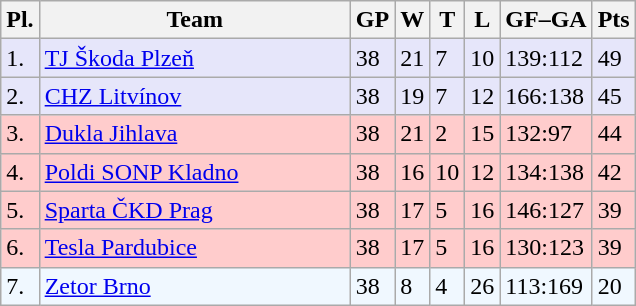<table class="wikitable">
<tr>
<th>Pl.</th>
<th width="200">Team</th>
<th>GP</th>
<th>W</th>
<th>T</th>
<th>L</th>
<th>GF–GA</th>
<th>Pts</th>
</tr>
<tr bgcolor="#e6e6fa">
<td>1.</td>
<td><a href='#'>TJ Škoda Plzeň</a></td>
<td>38</td>
<td>21</td>
<td>7</td>
<td>10</td>
<td>139:112</td>
<td>49</td>
</tr>
<tr bgcolor="#e6e6fa">
<td>2.</td>
<td><a href='#'>CHZ Litvínov</a></td>
<td>38</td>
<td>19</td>
<td>7</td>
<td>12</td>
<td>166:138</td>
<td>45</td>
</tr>
<tr bgcolor="#ffcccc">
<td>3.</td>
<td><a href='#'>Dukla Jihlava</a></td>
<td>38</td>
<td>21</td>
<td>2</td>
<td>15</td>
<td>132:97</td>
<td>44</td>
</tr>
<tr bgcolor="#ffcccc">
<td>4.</td>
<td><a href='#'>Poldi SONP Kladno</a></td>
<td>38</td>
<td>16</td>
<td>10</td>
<td>12</td>
<td>134:138</td>
<td>42</td>
</tr>
<tr bgcolor="#ffcccc">
<td>5.</td>
<td><a href='#'>Sparta ČKD Prag</a></td>
<td>38</td>
<td>17</td>
<td>5</td>
<td>16</td>
<td>146:127</td>
<td>39</td>
</tr>
<tr bgcolor="#ffcccc">
<td>6.</td>
<td><a href='#'>Tesla Pardubice</a></td>
<td>38</td>
<td>17</td>
<td>5</td>
<td>16</td>
<td>130:123</td>
<td>39</td>
</tr>
<tr bgcolor="#f0f8ff">
<td>7.</td>
<td><a href='#'>Zetor Brno</a></td>
<td>38</td>
<td>8</td>
<td>4</td>
<td>26</td>
<td>113:169</td>
<td>20</td>
</tr>
</table>
